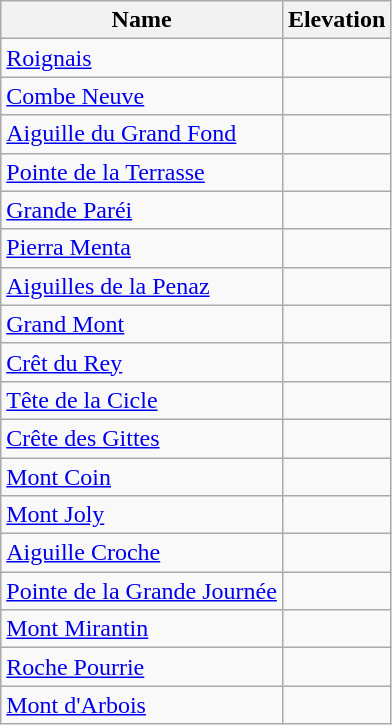<table class="wikitable sortable">
<tr>
<th>Name</th>
<th>Elevation</th>
</tr>
<tr>
<td><a href='#'>Roignais</a></td>
<td></td>
</tr>
<tr>
<td><a href='#'>Combe Neuve</a></td>
<td></td>
</tr>
<tr>
<td><a href='#'>Aiguille du Grand Fond</a></td>
<td></td>
</tr>
<tr>
<td><a href='#'>Pointe de la Terrasse</a></td>
<td></td>
</tr>
<tr>
<td><a href='#'>Grande Paréi</a></td>
<td></td>
</tr>
<tr>
<td><a href='#'>Pierra Menta</a></td>
<td></td>
</tr>
<tr>
<td><a href='#'>Aiguilles de la Penaz</a></td>
<td></td>
</tr>
<tr>
<td><a href='#'>Grand Mont</a></td>
<td></td>
</tr>
<tr>
<td><a href='#'>Crêt du Rey</a></td>
<td></td>
</tr>
<tr>
<td><a href='#'>Tête de la Cicle</a></td>
<td></td>
</tr>
<tr>
<td><a href='#'>Crête des Gittes</a></td>
<td></td>
</tr>
<tr>
<td><a href='#'>Mont Coin</a></td>
<td></td>
</tr>
<tr>
<td><a href='#'>Mont Joly</a></td>
<td></td>
</tr>
<tr>
<td><a href='#'>Aiguille Croche</a></td>
<td></td>
</tr>
<tr>
<td><a href='#'>Pointe de la Grande Journée</a></td>
<td></td>
</tr>
<tr>
<td><a href='#'>Mont Mirantin</a></td>
<td></td>
</tr>
<tr>
<td><a href='#'>Roche Pourrie</a></td>
<td></td>
</tr>
<tr>
<td><a href='#'>Mont d'Arbois</a></td>
<td></td>
</tr>
</table>
